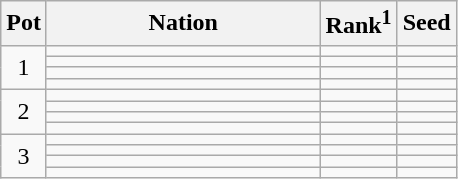<table class="wikitable">
<tr>
<th>Pot</th>
<th width="175">Nation</th>
<th>Rank<sup>1</sup></th>
<th>Seed</th>
</tr>
<tr>
<td rowspan=4 style="text-align:center;">1</td>
<td></td>
<td></td>
<td></td>
</tr>
<tr>
<td></td>
<td></td>
<td></td>
</tr>
<tr>
<td></td>
<td></td>
<td></td>
</tr>
<tr>
<td></td>
<td></td>
<td></td>
</tr>
<tr>
<td rowspan=4 style="text-align:center;">2</td>
<td></td>
<td></td>
<td></td>
</tr>
<tr>
<td></td>
<td></td>
<td></td>
</tr>
<tr>
<td></td>
<td></td>
<td></td>
</tr>
<tr>
<td></td>
<td></td>
<td></td>
</tr>
<tr>
<td rowspan=4 style="text-align:center;">3</td>
<td></td>
<td></td>
<td></td>
</tr>
<tr>
<td></td>
<td></td>
<td></td>
</tr>
<tr>
<td></td>
<td></td>
<td></td>
</tr>
<tr>
<td></td>
<td></td>
<td></td>
</tr>
</table>
